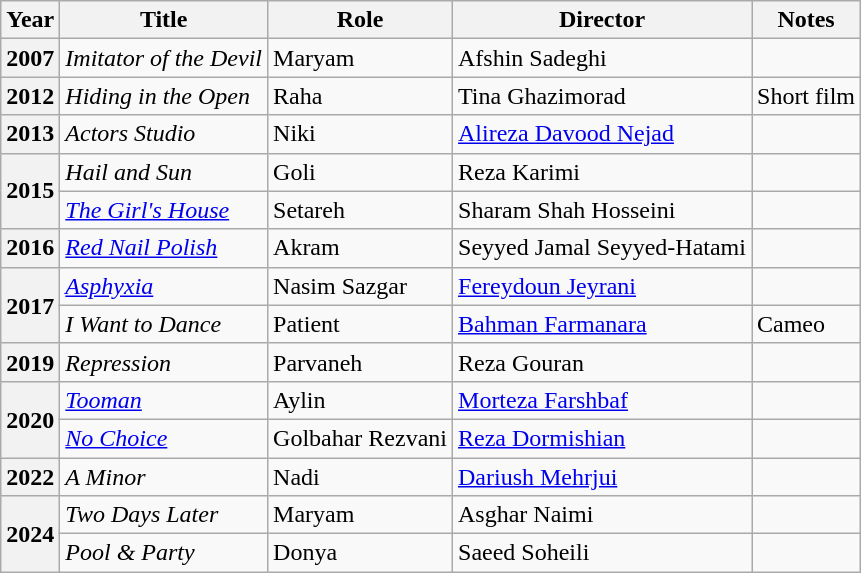<table class="wikitable plainrowheaders sortable"  style=font-size:100%>
<tr>
<th scope="col">Year</th>
<th scope="col">Title</th>
<th scope="col">Role</th>
<th scope="col">Director</th>
<th scope="col" class="unsortable">Notes</th>
</tr>
<tr>
<th scope=row>2007</th>
<td><em>Imitator of the Devil</em></td>
<td>Maryam</td>
<td>Afshin Sadeghi</td>
<td></td>
</tr>
<tr>
<th scope=row>2012</th>
<td><em>Hiding in the Open</em></td>
<td>Raha</td>
<td>Tina Ghazimorad</td>
<td>Short film</td>
</tr>
<tr>
<th scope=row>2013</th>
<td><em>Actors Studio</em></td>
<td>Niki</td>
<td><a href='#'>Alireza Davood Nejad</a></td>
<td></td>
</tr>
<tr>
<th scope=row rowspan="2">2015</th>
<td><em>Hail and Sun</em></td>
<td>Goli</td>
<td>Reza Karimi</td>
<td></td>
</tr>
<tr>
<td><em><a href='#'>The Girl's House</a></em></td>
<td>Setareh</td>
<td>Sharam Shah Hosseini</td>
<td></td>
</tr>
<tr>
<th scope=row>2016</th>
<td><em><a href='#'>Red Nail Polish</a></em></td>
<td>Akram</td>
<td>Seyyed Jamal Seyyed-Hatami</td>
<td></td>
</tr>
<tr>
<th scope=row rowspan="2">2017</th>
<td><a href='#'><em>Asphyxia</em></a></td>
<td>Nasim Sazgar</td>
<td><a href='#'>Fereydoun Jeyrani</a></td>
<td></td>
</tr>
<tr>
<td><em>I Want to Dance</em></td>
<td>Patient</td>
<td><a href='#'>Bahman Farmanara</a></td>
<td>Cameo</td>
</tr>
<tr>
<th scope=row>2019</th>
<td><em>Repression</em></td>
<td>Parvaneh</td>
<td>Reza Gouran</td>
<td></td>
</tr>
<tr>
<th scope=row rowspan="2">2020</th>
<td><em><a href='#'>Tooman</a></em></td>
<td>Aylin</td>
<td><a href='#'>Morteza Farshbaf</a></td>
<td></td>
</tr>
<tr>
<td><em><a href='#'>No Choice</a></em></td>
<td>Golbahar Rezvani</td>
<td><a href='#'>Reza Dormishian</a></td>
<td></td>
</tr>
<tr>
<th scope=row>2022</th>
<td><em>A Minor</em></td>
<td>Nadi</td>
<td><a href='#'>Dariush Mehrjui</a></td>
<td></td>
</tr>
<tr>
<th rowspan="2" scope="row">2024</th>
<td><em>Two Days Later</em></td>
<td>Maryam</td>
<td>Asghar Naimi</td>
<td></td>
</tr>
<tr>
<td><em>Pool & Party</em></td>
<td>Donya</td>
<td>Saeed Soheili</td>
<td></td>
</tr>
</table>
